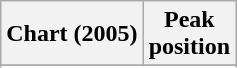<table class="wikitable plainrowheaders sortable" style="text-align:center">
<tr>
<th scope="col">Chart (2005)</th>
<th scope="col">Peak<br>position</th>
</tr>
<tr>
</tr>
<tr>
</tr>
</table>
